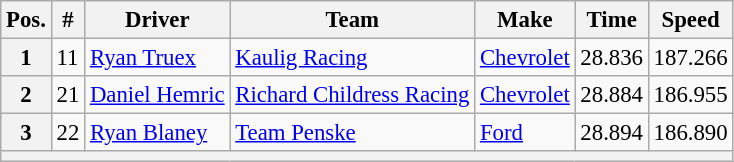<table class="wikitable" style="font-size:95%">
<tr>
<th>Pos.</th>
<th>#</th>
<th>Driver</th>
<th>Team</th>
<th>Make</th>
<th>Time</th>
<th>Speed</th>
</tr>
<tr>
<th>1</th>
<td>11</td>
<td><a href='#'>Ryan Truex</a></td>
<td><a href='#'>Kaulig Racing</a></td>
<td><a href='#'>Chevrolet</a></td>
<td>28.836</td>
<td>187.266</td>
</tr>
<tr>
<th>2</th>
<td>21</td>
<td><a href='#'>Daniel Hemric</a></td>
<td><a href='#'>Richard Childress Racing</a></td>
<td><a href='#'>Chevrolet</a></td>
<td>28.884</td>
<td>186.955</td>
</tr>
<tr>
<th>3</th>
<td>22</td>
<td><a href='#'>Ryan Blaney</a></td>
<td><a href='#'>Team Penske</a></td>
<td><a href='#'>Ford</a></td>
<td>28.894</td>
<td>186.890</td>
</tr>
<tr>
<th colspan="7"></th>
</tr>
</table>
